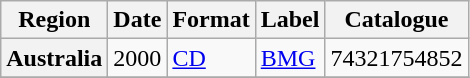<table class="wikitable plainrowheaders">
<tr>
<th scope="col">Region</th>
<th scope="col">Date</th>
<th scope="col">Format</th>
<th scope="col">Label</th>
<th scope="col">Catalogue</th>
</tr>
<tr>
<th scope="row">Australia</th>
<td>2000</td>
<td><a href='#'>CD</a></td>
<td><a href='#'>BMG</a></td>
<td>74321754852</td>
</tr>
<tr>
</tr>
</table>
